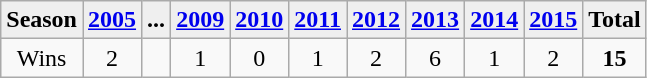<table class="wikitable">
<tr style="background:#efefef;font-weight:bold">
<td>Season</td>
<td><a href='#'>2005</a></td>
<td>...</td>
<td><a href='#'>2009</a></td>
<td><a href='#'>2010</a></td>
<td><a href='#'>2011</a></td>
<td><a href='#'>2012</a></td>
<td><a href='#'>2013</a></td>
<td><a href='#'>2014</a></td>
<td><a href='#'>2015</a></td>
<td><strong>Total</strong></td>
</tr>
<tr align="center">
<td>Wins</td>
<td>2</td>
<td></td>
<td>1</td>
<td>0</td>
<td>1</td>
<td>2</td>
<td>6</td>
<td>1</td>
<td>2</td>
<td><strong>15</strong></td>
</tr>
</table>
